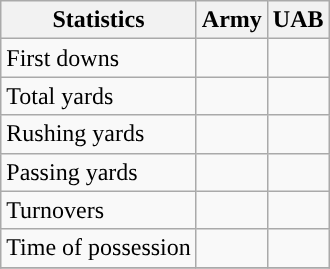<table class="wikitable" style="float: left;">
<tr>
<th>Statistics</th>
<th>Army</th>
<th><strong>UAB</strong></th>
</tr>
<tr>
<td>First downs</td>
<td></td>
<td></td>
</tr>
<tr>
<td>Total yards</td>
<td></td>
<td></td>
</tr>
<tr>
<td>Rushing yards</td>
<td></td>
<td></td>
</tr>
<tr>
<td>Passing yards</td>
<td></td>
<td></td>
</tr>
<tr>
<td>Turnovers</td>
<td></td>
<td></td>
</tr>
<tr>
<td>Time of possession</td>
<td></td>
<td></td>
</tr>
<tr>
</tr>
</table>
